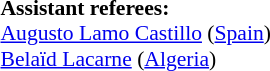<table width=50% style="font-size: 90%">
<tr>
<td><br><strong>Assistant referees:</strong>
<br><a href='#'>Augusto Lamo Castillo</a> (<a href='#'>Spain</a>)
<br><a href='#'>Belaïd Lacarne</a> (<a href='#'>Algeria</a>)</td>
</tr>
</table>
